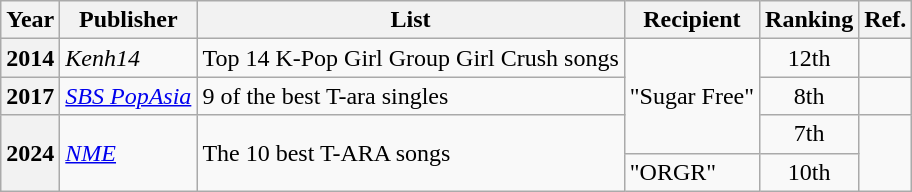<table class="wikitable plainrowheaders">
<tr>
<th>Year</th>
<th>Publisher</th>
<th>List</th>
<th>Recipient</th>
<th>Ranking</th>
<th>Ref.</th>
</tr>
<tr>
<th scope="row">2014</th>
<td><em>Kenh14</em></td>
<td>Top 14 K-Pop Girl Group Girl Crush songs</td>
<td rowspan="3">"Sugar Free"</td>
<td align="center">12th</td>
<td></td>
</tr>
<tr>
<th scope="row">2017</th>
<td><em><a href='#'>SBS PopAsia</a></em></td>
<td>9 of the best T-ara singles</td>
<td align="center">8th</td>
<td></td>
</tr>
<tr>
<th scope="row"  rowspan="2">2024</th>
<td rowspan="2"><em><a href='#'>NME</a></em></td>
<td rowspan="2">The 10 best T-ARA songs</td>
<td align="center">7th</td>
<td rowspan="2"></td>
</tr>
<tr>
<td>"ORGR"</td>
<td align="center">10th</td>
</tr>
</table>
